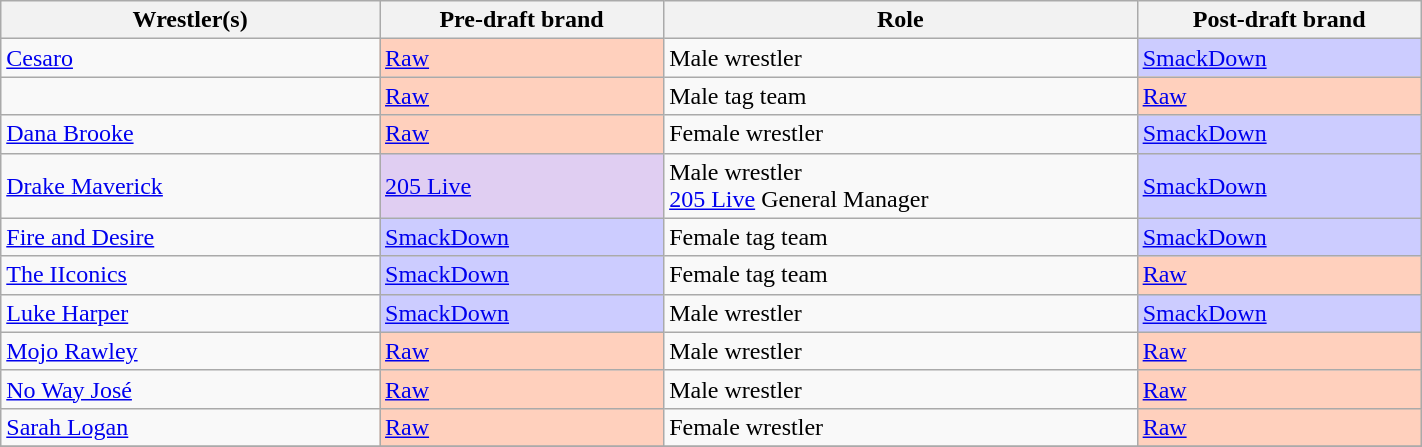<table class="wikitable sortable" style="width: 75%">
<tr>
<th width="20%">Wrestler(s)</th>
<th width="15%">Pre-draft brand</th>
<th width="25%">Role</th>
<th width="15%">Post-draft brand</th>
</tr>
<tr>
<td><a href='#'>Cesaro</a></td>
<td style="background:#ffd0bd"><a href='#'>Raw</a></td>
<td>Male wrestler</td>
<td style="background:#ccf;"><a href='#'>SmackDown</a></td>
</tr>
<tr>
<td></td>
<td style="background:#ffd0bd"><a href='#'>Raw</a></td>
<td>Male tag team</td>
<td style="background:#ffd0bd"><a href='#'>Raw</a></td>
</tr>
<tr>
<td><a href='#'>Dana Brooke</a></td>
<td style="background:#ffd0bd"><a href='#'>Raw</a></td>
<td>Female wrestler</td>
<td style="background:#ccf;"><a href='#'>SmackDown</a></td>
</tr>
<tr>
<td><a href='#'>Drake Maverick</a></td>
<td style="background:#E0CEF2;"><a href='#'>205 Live</a></td>
<td>Male wrestler<br><a href='#'>205 Live</a> General Manager</td>
<td style="background:#ccf;"><a href='#'>SmackDown</a></td>
</tr>
<tr>
<td><a href='#'>Fire and Desire</a><br></td>
<td style="background:#ccf;"><a href='#'>SmackDown</a></td>
<td>Female tag team</td>
<td style="background:#ccf;"><a href='#'>SmackDown</a></td>
</tr>
<tr>
<td><a href='#'>The IIconics</a><br></td>
<td style="background:#ccf;"><a href='#'>SmackDown</a></td>
<td>Female tag team</td>
<td style="background:#ffd0bd"><a href='#'>Raw</a></td>
</tr>
<tr>
<td><a href='#'>Luke Harper</a></td>
<td style="background:#ccf;"><a href='#'>SmackDown</a></td>
<td>Male wrestler</td>
<td style="background:#ccf;"><a href='#'>SmackDown</a></td>
</tr>
<tr>
<td><a href='#'>Mojo Rawley</a></td>
<td style="background:#ffd0bd"><a href='#'>Raw</a></td>
<td>Male wrestler</td>
<td style="background:#ffd0bd"><a href='#'>Raw</a></td>
</tr>
<tr>
<td><a href='#'>No Way José</a></td>
<td style="background:#ffd0bd"><a href='#'>Raw</a></td>
<td>Male wrestler</td>
<td style="background:#ffd0bd"><a href='#'>Raw</a></td>
</tr>
<tr>
<td><a href='#'>Sarah Logan</a></td>
<td style="background:#ffd0bd"><a href='#'>Raw</a></td>
<td>Female wrestler</td>
<td style="background:#ffd0bd"><a href='#'>Raw</a></td>
</tr>
<tr>
</tr>
</table>
